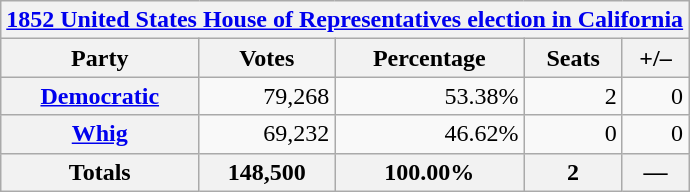<table class=wikitable>
<tr>
<th colspan=6><a href='#'>1852 United States House of Representatives election in California</a></th>
</tr>
<tr>
<th>Party</th>
<th>Votes</th>
<th>Percentage</th>
<th>Seats</th>
<th>+/–</th>
</tr>
<tr>
<th><a href='#'>Democratic</a></th>
<td align=right>79,268</td>
<td align=right>53.38%</td>
<td align=right>2</td>
<td align=right>0</td>
</tr>
<tr>
<th><a href='#'>Whig</a></th>
<td align=right>69,232</td>
<td align=right>46.62%</td>
<td align=right>0</td>
<td align=right>0</td>
</tr>
<tr>
<th>Totals</th>
<th>148,500</th>
<th>100.00%</th>
<th>2</th>
<th>—</th>
</tr>
</table>
